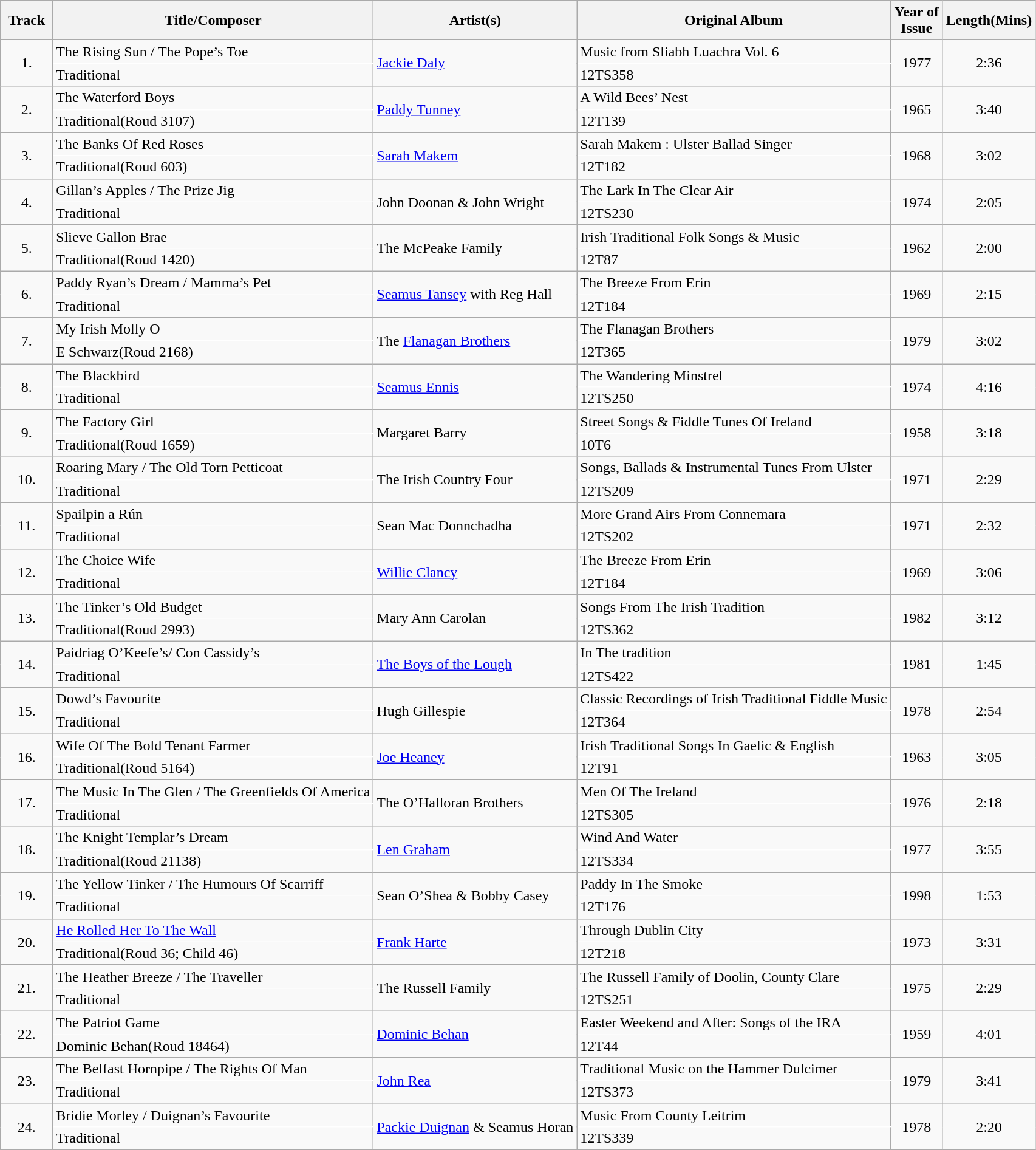<table class="wikitable collapsible">
<tr>
<th style="width:  50px">Track</th>
<th>Title/Composer</th>
<th>Artist(s)</th>
<th>Original Album</th>
<th style="width:  50px">Year of Issue</th>
<th style="width:  50px">Length(Mins)</th>
</tr>
<tr>
<td rowspan="2" style="text-align: center;">1.</td>
<td style="border-bottom: 1px solid white;">The Rising Sun / The Pope’s Toe</td>
<td rowspan="2"><a href='#'>Jackie Daly</a></td>
<td Style="border-bottom: 1px solid white;">Music from Sliabh Luachra Vol. 6</td>
<td rowspan="2" style="text-align: center;">1977</td>
<td rowspan="2" style="text-align: center;">2:36</td>
</tr>
<tr>
<td>Traditional</td>
<td>12TS358</td>
</tr>
<tr>
<td rowspan="2" style="text-align: center;">2.</td>
<td style="border-bottom: 1px solid white;">The Waterford Boys</td>
<td rowspan="2"><a href='#'>Paddy Tunney</a></td>
<td Style="border-bottom: 1px solid white;">A Wild Bees’ Nest</td>
<td rowspan="2" style="text-align: center;">1965</td>
<td rowspan="2" style="text-align: center;">3:40</td>
</tr>
<tr>
<td>Traditional(Roud 3107)</td>
<td>12T139</td>
</tr>
<tr>
<td rowspan="2" style="text-align: center;">3.</td>
<td style="border-bottom: 1px solid white;">The Banks Of Red Roses</td>
<td rowspan="2"><a href='#'>Sarah Makem</a></td>
<td Style="border-bottom: 1px solid white;">Sarah Makem : Ulster Ballad Singer</td>
<td rowspan="2" style="text-align: center;">1968</td>
<td rowspan="2" style="text-align: center;">3:02</td>
</tr>
<tr>
<td>Traditional(Roud 603)</td>
<td>12T182</td>
</tr>
<tr>
<td rowspan="2" style="text-align: center;">4.</td>
<td style="border-bottom: 1px solid white;">Gillan’s Apples / The Prize Jig</td>
<td rowspan="2">John Doonan & John Wright</td>
<td Style="border-bottom: 1px solid white;">The Lark In The Clear Air</td>
<td rowspan="2" style="text-align: center;">1974</td>
<td rowspan="2" style="text-align: center;">2:05</td>
</tr>
<tr>
<td>Traditional</td>
<td>12TS230</td>
</tr>
<tr>
<td rowspan="2" style="text-align: center;">5.</td>
<td style="border-bottom: 1px solid white;">Slieve Gallon Brae</td>
<td rowspan="2">The McPeake Family</td>
<td Style="border-bottom: 1px solid white;">Irish Traditional Folk Songs & Music</td>
<td rowspan="2" style="text-align: center;">1962</td>
<td rowspan="2" style="text-align: center;">2:00</td>
</tr>
<tr>
<td>Traditional(Roud 1420)</td>
<td>12T87</td>
</tr>
<tr>
<td rowspan="2" style="text-align: center;">6.</td>
<td style="border-bottom: 1px solid white;">Paddy Ryan’s Dream / Mamma’s Pet</td>
<td rowspan="2"><a href='#'>Seamus Tansey</a> with Reg Hall</td>
<td Style="border-bottom: 1px solid white;">The Breeze From Erin</td>
<td rowspan="2" style="text-align: center;">1969</td>
<td rowspan="2" style="text-align: center;">2:15</td>
</tr>
<tr>
<td>Traditional</td>
<td>12T184</td>
</tr>
<tr>
<td rowspan="2" style="text-align: center;">7.</td>
<td style="border-bottom: 1px solid white;">My Irish Molly O</td>
<td rowspan="2">The <a href='#'>Flanagan Brothers</a></td>
<td Style="border-bottom: 1px solid white;">The Flanagan Brothers</td>
<td rowspan="2" style="text-align: center;">1979</td>
<td rowspan="2" style="text-align: center;">3:02</td>
</tr>
<tr>
<td>E Schwarz(Roud 2168)</td>
<td>12T365</td>
</tr>
<tr>
<td rowspan="2" style="text-align: center;">8.</td>
<td style="border-bottom: 1px solid white;">The Blackbird</td>
<td rowspan="2"><a href='#'>Seamus Ennis</a></td>
<td Style="border-bottom: 1px solid white;">The Wandering Minstrel</td>
<td rowspan="2" style="text-align: center;">1974</td>
<td rowspan="2" style="text-align: center;">4:16</td>
</tr>
<tr>
<td>Traditional</td>
<td>12TS250</td>
</tr>
<tr>
<td rowspan="2" style="text-align: center;">9.</td>
<td style="border-bottom: 1px solid white;">The Factory Girl</td>
<td rowspan="2">Margaret Barry</td>
<td Style="border-bottom: 1px solid white;">Street Songs & Fiddle Tunes Of Ireland</td>
<td rowspan="2" style="text-align: center;">1958</td>
<td rowspan="2" style="text-align: center;">3:18</td>
</tr>
<tr>
<td>Traditional(Roud 1659)</td>
<td>10T6</td>
</tr>
<tr>
<td rowspan="2" style="text-align: center;">10.</td>
<td style="border-bottom: 1px solid white;">Roaring Mary / The Old Torn Petticoat</td>
<td rowspan="2">The Irish Country Four</td>
<td Style="border-bottom: 1px solid white;">Songs, Ballads & Instrumental Tunes From Ulster</td>
<td rowspan="2" style="text-align: center;">1971</td>
<td rowspan="2" style="text-align: center;">2:29</td>
</tr>
<tr>
<td>Traditional</td>
<td>12TS209</td>
</tr>
<tr>
<td rowspan="2" style="text-align: center;">11.</td>
<td style="border-bottom: 1px solid white;">Spailpin a Rún</td>
<td rowspan="2">Sean Mac Donnchadha</td>
<td Style="border-bottom: 1px solid white;">More Grand Airs From Connemara</td>
<td rowspan="2" style="text-align: center;">1971</td>
<td rowspan="2" style="text-align: center;">2:32</td>
</tr>
<tr>
<td>Traditional</td>
<td>12TS202</td>
</tr>
<tr>
<td rowspan="2" style="text-align: center;">12.</td>
<td style="border-bottom: 1px solid white;">The Choice Wife</td>
<td rowspan="2"><a href='#'>Willie Clancy</a></td>
<td Style="border-bottom: 1px solid white;">The Breeze From Erin</td>
<td rowspan="2" style="text-align: center;">1969</td>
<td rowspan="2" style="text-align: center;">3:06</td>
</tr>
<tr>
<td>Traditional</td>
<td>12T184</td>
</tr>
<tr>
<td rowspan="2" style="text-align: center;">13.</td>
<td style="border-bottom: 1px solid white;">The Tinker’s Old Budget</td>
<td rowspan="2">Mary Ann Carolan</td>
<td Style="border-bottom: 1px solid white;">Songs From The Irish Tradition</td>
<td rowspan="2" style="text-align: center;">1982</td>
<td rowspan="2" style="text-align: center;">3:12</td>
</tr>
<tr>
<td>Traditional(Roud 2993)</td>
<td>12TS362</td>
</tr>
<tr>
<td rowspan="2" style="text-align: center;">14.</td>
<td style="border-bottom: 1px solid white;">Paidriag O’Keefe’s/ Con Cassidy’s</td>
<td rowspan="2"><a href='#'>The Boys of the Lough</a></td>
<td Style="border-bottom: 1px solid white;">In The tradition</td>
<td rowspan="2" style="text-align: center;">1981</td>
<td rowspan="2" style="text-align: center;">1:45</td>
</tr>
<tr>
<td>Traditional</td>
<td>12TS422</td>
</tr>
<tr>
<td rowspan="2" style="text-align: center;">15.</td>
<td style="border-bottom: 1px solid white;">Dowd’s Favourite</td>
<td rowspan="2">Hugh Gillespie</td>
<td Style="border-bottom: 1px solid white;">Classic Recordings of Irish Traditional Fiddle Music</td>
<td rowspan="2" style="text-align: center;">1978</td>
<td rowspan="2" style="text-align: center;">2:54</td>
</tr>
<tr>
<td>Traditional</td>
<td>12T364</td>
</tr>
<tr>
<td rowspan="2" style="text-align: center;">16.</td>
<td style="border-bottom: 1px solid white;">Wife Of The Bold Tenant Farmer</td>
<td rowspan="2"><a href='#'>Joe Heaney</a></td>
<td Style="border-bottom: 1px solid white;">Irish Traditional Songs In Gaelic & English</td>
<td rowspan="2" style="text-align: center;">1963</td>
<td rowspan="2" style="text-align: center;">3:05</td>
</tr>
<tr>
<td>Traditional(Roud 5164)</td>
<td>12T91</td>
</tr>
<tr>
<td rowspan="2" style="text-align: center;">17.</td>
<td style="border-bottom: 1px solid white;">The Music In The Glen / The Greenfields Of America</td>
<td rowspan="2">The O’Halloran Brothers</td>
<td Style="border-bottom: 1px solid white;">Men Of The Ireland</td>
<td rowspan="2" style="text-align: center;">1976</td>
<td rowspan="2" style="text-align: center;">2:18</td>
</tr>
<tr>
<td>Traditional</td>
<td>12TS305</td>
</tr>
<tr>
<td rowspan="2" style="text-align: center;">18.</td>
<td style="border-bottom: 1px solid white;">The Knight Templar’s Dream</td>
<td rowspan="2"><a href='#'>Len Graham</a></td>
<td Style="border-bottom: 1px solid white;">Wind And Water</td>
<td rowspan="2" style="text-align: center;">1977</td>
<td rowspan="2" style="text-align: center;">3:55</td>
</tr>
<tr>
<td>Traditional(Roud 21138)</td>
<td>12TS334</td>
</tr>
<tr>
<td rowspan="2" style="text-align: center;">19.</td>
<td style="border-bottom: 1px solid white;">The Yellow Tinker / The Humours Of Scarriff</td>
<td rowspan="2">Sean O’Shea & Bobby Casey</td>
<td Style="border-bottom: 1px solid white;">Paddy In The Smoke</td>
<td rowspan="2" style="text-align: center;">1998</td>
<td rowspan="2" style="text-align: center;">1:53</td>
</tr>
<tr>
<td>Traditional</td>
<td>12T176</td>
</tr>
<tr>
<td rowspan="2" style="text-align: center;">20.</td>
<td style="border-bottom: 1px solid white;"><a href='#'>He Rolled Her To The Wall</a></td>
<td rowspan="2"><a href='#'>Frank Harte</a></td>
<td Style="border-bottom: 1px solid white;">Through Dublin City</td>
<td rowspan="2" style="text-align: center;">1973</td>
<td rowspan="2" style="text-align: center;">3:31</td>
</tr>
<tr>
<td>Traditional(Roud 36; Child 46)</td>
<td>12T218</td>
</tr>
<tr>
<td rowspan="2" style="text-align: center;">21.</td>
<td style="border-bottom: 1px solid white;">The Heather Breeze / The Traveller</td>
<td rowspan="2">The Russell Family</td>
<td Style="border-bottom: 1px solid white;">The Russell Family of Doolin, County Clare</td>
<td rowspan="2" style="text-align: center;">1975</td>
<td rowspan="2" style="text-align: center;">2:29</td>
</tr>
<tr>
<td>Traditional</td>
<td>12TS251</td>
</tr>
<tr>
<td rowspan="2" style="text-align: center;">22.</td>
<td style="border-bottom: 1px solid white;">The Patriot Game</td>
<td rowspan="2"><a href='#'>Dominic Behan</a></td>
<td Style="border-bottom: 1px solid white;">Easter Weekend and After: Songs of the IRA</td>
<td rowspan="2" style="text-align: center;">1959</td>
<td rowspan="2" style="text-align: center;">4:01</td>
</tr>
<tr>
<td>Dominic Behan(Roud 18464)</td>
<td>12T44</td>
</tr>
<tr>
<td rowspan="2" style="text-align: center;">23.</td>
<td style="border-bottom: 1px solid white;">The Belfast Hornpipe / The Rights Of Man</td>
<td rowspan="2"><a href='#'>John Rea</a></td>
<td Style="border-bottom: 1px solid white;">Traditional Music on the Hammer Dulcimer</td>
<td rowspan="2" style="text-align: center;">1979</td>
<td rowspan="2" style="text-align: center;">3:41</td>
</tr>
<tr>
<td>Traditional</td>
<td>12TS373</td>
</tr>
<tr>
<td rowspan="2" style="text-align: center;">24.</td>
<td style="border-bottom: 1px solid white;">Bridie Morley / Duignan’s Favourite</td>
<td rowspan="2"><a href='#'>Packie Duignan</a> & Seamus Horan</td>
<td Style="border-bottom: 1px solid white;">Music From County Leitrim</td>
<td rowspan="2" style="text-align: center;">1978</td>
<td rowspan="2" style="text-align: center;">2:20</td>
</tr>
<tr>
<td>Traditional</td>
<td>12TS339</td>
</tr>
<tr>
</tr>
</table>
